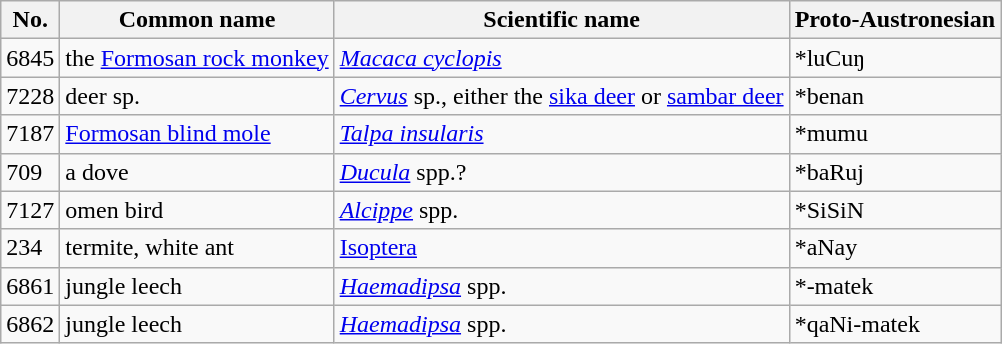<table class="wikitable sortable">
<tr>
<th>No.</th>
<th>Common name</th>
<th>Scientific name</th>
<th>Proto-Austronesian</th>
</tr>
<tr>
<td>6845</td>
<td>the <a href='#'>Formosan rock monkey</a></td>
<td><em><a href='#'>Macaca cyclopis</a></em></td>
<td>*luCuŋ</td>
</tr>
<tr>
<td>7228</td>
<td>deer sp.</td>
<td><em><a href='#'>Cervus</a></em> sp., either the <a href='#'>sika deer</a> or <a href='#'>sambar deer</a></td>
<td>*benan</td>
</tr>
<tr>
<td>7187</td>
<td><a href='#'>Formosan blind mole</a></td>
<td><em><a href='#'>Talpa insularis</a></em></td>
<td>*mumu</td>
</tr>
<tr>
<td>709</td>
<td>a dove</td>
<td><em><a href='#'>Ducula</a></em> spp.?</td>
<td>*baRuj</td>
</tr>
<tr>
<td>7127</td>
<td>omen bird</td>
<td><em><a href='#'>Alcippe</a></em> spp.</td>
<td>*SiSiN</td>
</tr>
<tr>
<td>234</td>
<td>termite, white ant</td>
<td><a href='#'>Isoptera</a></td>
<td>*aNay</td>
</tr>
<tr>
<td>6861</td>
<td>jungle leech</td>
<td><em><a href='#'>Haemadipsa</a></em> spp.</td>
<td>*-matek</td>
</tr>
<tr>
<td>6862</td>
<td>jungle leech</td>
<td><em><a href='#'>Haemadipsa</a></em> spp.</td>
<td>*qaNi-matek</td>
</tr>
</table>
